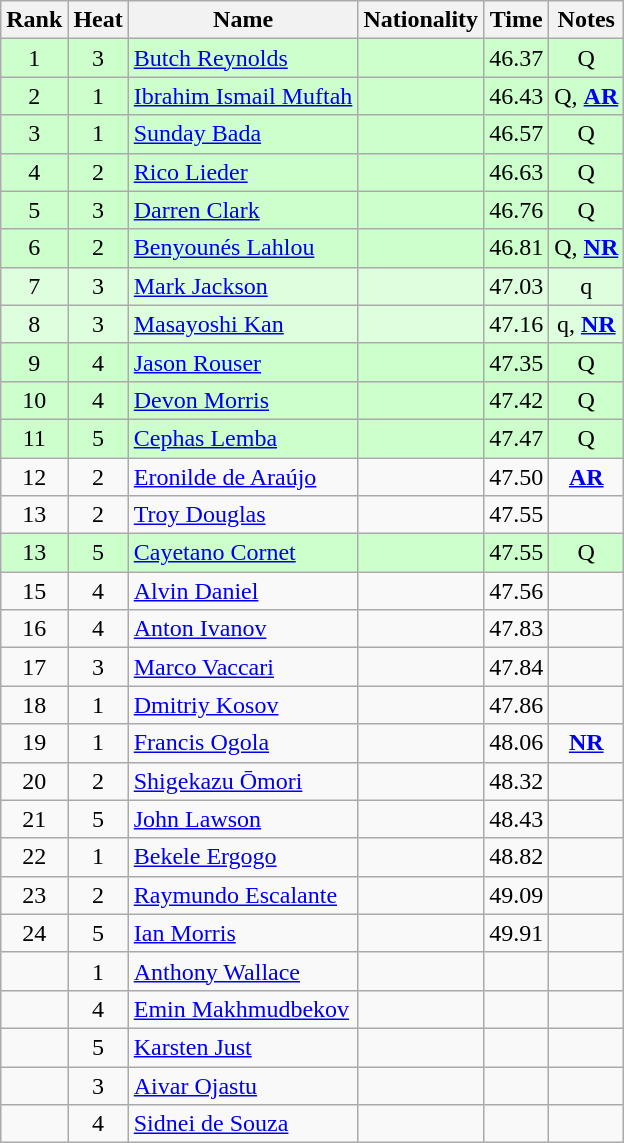<table class="wikitable sortable" style="text-align:center">
<tr>
<th>Rank</th>
<th>Heat</th>
<th>Name</th>
<th>Nationality</th>
<th>Time</th>
<th>Notes</th>
</tr>
<tr bgcolor=ccffcc>
<td>1</td>
<td>3</td>
<td align="left"><a href='#'>Butch Reynolds</a></td>
<td align=left></td>
<td>46.37</td>
<td>Q</td>
</tr>
<tr bgcolor=ccffcc>
<td>2</td>
<td>1</td>
<td align="left"><a href='#'>Ibrahim Ismail Muftah</a></td>
<td align=left></td>
<td>46.43</td>
<td>Q, <strong><a href='#'>AR</a></strong></td>
</tr>
<tr bgcolor=ccffcc>
<td>3</td>
<td>1</td>
<td align="left"><a href='#'>Sunday Bada</a></td>
<td align=left></td>
<td>46.57</td>
<td>Q</td>
</tr>
<tr bgcolor=ccffcc>
<td>4</td>
<td>2</td>
<td align="left"><a href='#'>Rico Lieder</a></td>
<td align=left></td>
<td>46.63</td>
<td>Q</td>
</tr>
<tr bgcolor=ccffcc>
<td>5</td>
<td>3</td>
<td align="left"><a href='#'>Darren Clark</a></td>
<td align=left></td>
<td>46.76</td>
<td>Q</td>
</tr>
<tr bgcolor=ccffcc>
<td>6</td>
<td>2</td>
<td align="left"><a href='#'>Benyounés Lahlou</a></td>
<td align=left></td>
<td>46.81</td>
<td>Q, <strong><a href='#'>NR</a></strong></td>
</tr>
<tr bgcolor=ddffdd>
<td>7</td>
<td>3</td>
<td align="left"><a href='#'>Mark Jackson</a></td>
<td align=left></td>
<td>47.03</td>
<td>q</td>
</tr>
<tr bgcolor=ddffdd>
<td>8</td>
<td>3</td>
<td align="left"><a href='#'>Masayoshi Kan</a></td>
<td align=left></td>
<td>47.16</td>
<td>q, <strong><a href='#'>NR</a></strong></td>
</tr>
<tr bgcolor=ccffcc>
<td>9</td>
<td>4</td>
<td align="left"><a href='#'>Jason Rouser</a></td>
<td align=left></td>
<td>47.35</td>
<td>Q</td>
</tr>
<tr bgcolor=ccffcc>
<td>10</td>
<td>4</td>
<td align="left"><a href='#'>Devon Morris</a></td>
<td align=left></td>
<td>47.42</td>
<td>Q</td>
</tr>
<tr bgcolor=ccffcc>
<td>11</td>
<td>5</td>
<td align="left"><a href='#'>Cephas Lemba</a></td>
<td align=left></td>
<td>47.47</td>
<td>Q</td>
</tr>
<tr>
<td>12</td>
<td>2</td>
<td align="left"><a href='#'>Eronilde de Araújo</a></td>
<td align=left></td>
<td>47.50</td>
<td><strong><a href='#'>AR</a></strong></td>
</tr>
<tr>
<td>13</td>
<td>2</td>
<td align="left"><a href='#'>Troy Douglas</a></td>
<td align=left></td>
<td>47.55</td>
<td></td>
</tr>
<tr bgcolor=ccffcc>
<td>13</td>
<td>5</td>
<td align="left"><a href='#'>Cayetano Cornet</a></td>
<td align=left></td>
<td>47.55</td>
<td>Q</td>
</tr>
<tr>
<td>15</td>
<td>4</td>
<td align="left"><a href='#'>Alvin Daniel</a></td>
<td align=left></td>
<td>47.56</td>
<td></td>
</tr>
<tr>
<td>16</td>
<td>4</td>
<td align="left"><a href='#'>Anton Ivanov</a></td>
<td align=left></td>
<td>47.83</td>
<td></td>
</tr>
<tr>
<td>17</td>
<td>3</td>
<td align="left"><a href='#'>Marco Vaccari</a></td>
<td align=left></td>
<td>47.84</td>
<td></td>
</tr>
<tr>
<td>18</td>
<td>1</td>
<td align="left"><a href='#'>Dmitriy Kosov</a></td>
<td align=left></td>
<td>47.86</td>
<td></td>
</tr>
<tr>
<td>19</td>
<td>1</td>
<td align="left"><a href='#'>Francis Ogola</a></td>
<td align=left></td>
<td>48.06</td>
<td><strong><a href='#'>NR</a></strong></td>
</tr>
<tr>
<td>20</td>
<td>2</td>
<td align="left"><a href='#'>Shigekazu Ōmori</a></td>
<td align=left></td>
<td>48.32</td>
<td></td>
</tr>
<tr>
<td>21</td>
<td>5</td>
<td align="left"><a href='#'>John Lawson</a></td>
<td align=left></td>
<td>48.43</td>
<td></td>
</tr>
<tr>
<td>22</td>
<td>1</td>
<td align="left"><a href='#'>Bekele Ergogo</a></td>
<td align=left></td>
<td>48.82</td>
<td></td>
</tr>
<tr>
<td>23</td>
<td>2</td>
<td align="left"><a href='#'>Raymundo Escalante</a></td>
<td align=left></td>
<td>49.09</td>
<td></td>
</tr>
<tr>
<td>24</td>
<td>5</td>
<td align="left"><a href='#'>Ian Morris</a></td>
<td align=left></td>
<td>49.91</td>
<td></td>
</tr>
<tr>
<td></td>
<td>1</td>
<td align="left"><a href='#'>Anthony Wallace</a></td>
<td align=left></td>
<td></td>
<td></td>
</tr>
<tr>
<td></td>
<td>4</td>
<td align="left"><a href='#'>Emin Makhmudbekov</a></td>
<td align=left></td>
<td></td>
<td></td>
</tr>
<tr>
<td></td>
<td>5</td>
<td align="left"><a href='#'>Karsten Just</a></td>
<td align=left></td>
<td></td>
<td></td>
</tr>
<tr>
<td></td>
<td>3</td>
<td align="left"><a href='#'>Aivar Ojastu</a></td>
<td align=left></td>
<td></td>
<td></td>
</tr>
<tr>
<td></td>
<td>4</td>
<td align="left"><a href='#'>Sidnei de Souza</a></td>
<td align=left></td>
<td></td>
<td></td>
</tr>
</table>
